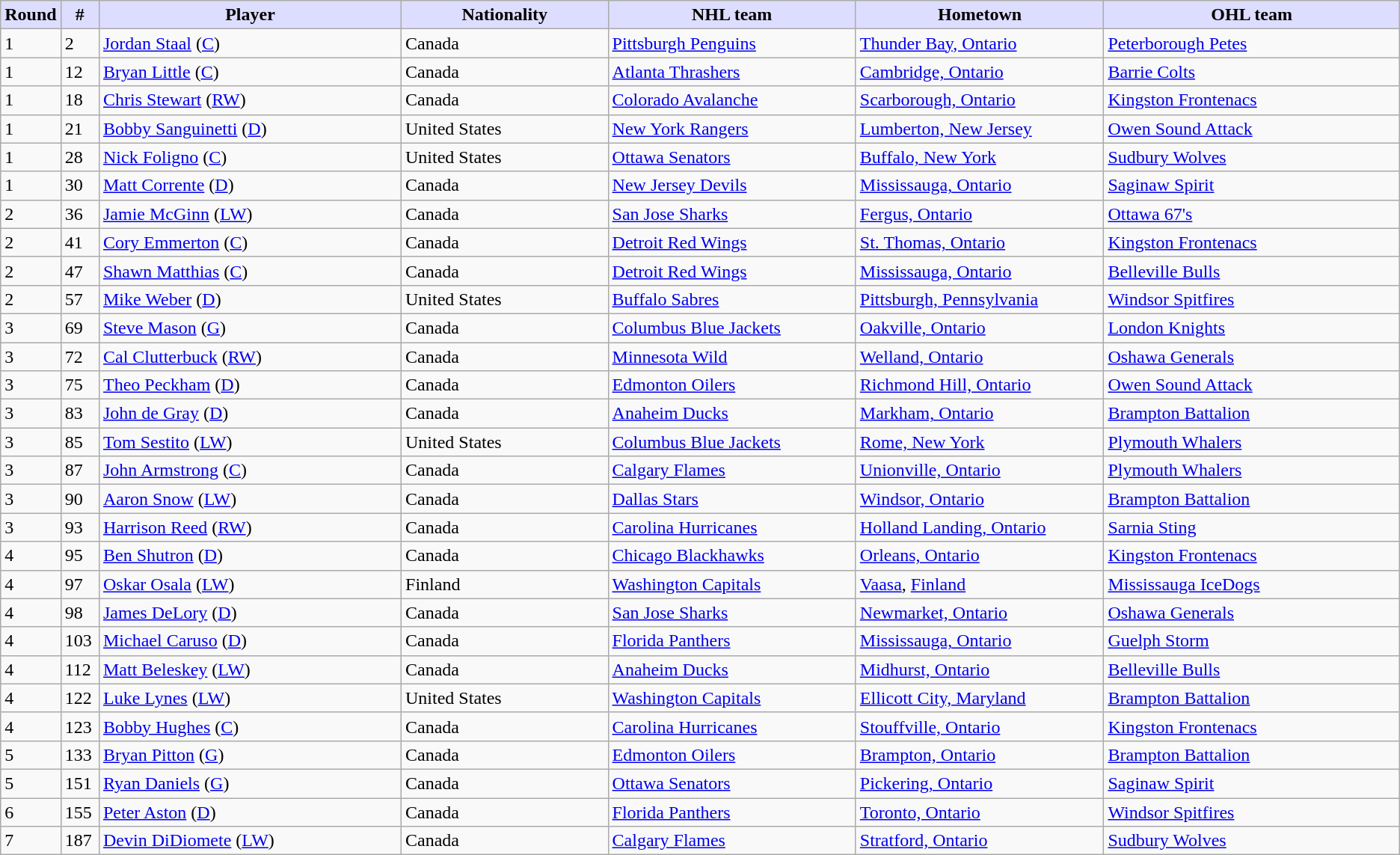<table class="wikitable">
<tr>
<th style="background:#ddf; width:2.75%;">Round</th>
<th style="background:#ddf; width:2.75%;">#</th>
<th style="background:#ddf; width:22.0%;">Player</th>
<th style="background:#ddf; width:15.0%;">Nationality</th>
<th style="background:#ddf; width:18.0%;">NHL team</th>
<th style="background:#ddf; width:18.0%;">Hometown</th>
<th style="background:#ddf; width:100.0%;">OHL team</th>
</tr>
<tr>
<td>1</td>
<td>2</td>
<td><a href='#'>Jordan Staal</a> (<a href='#'>C</a>)</td>
<td> Canada</td>
<td><a href='#'>Pittsburgh Penguins</a></td>
<td><a href='#'>Thunder Bay, Ontario</a></td>
<td><a href='#'>Peterborough Petes</a></td>
</tr>
<tr>
<td>1</td>
<td>12</td>
<td><a href='#'>Bryan Little</a> (<a href='#'>C</a>)</td>
<td> Canada</td>
<td><a href='#'>Atlanta Thrashers</a></td>
<td><a href='#'>Cambridge, Ontario</a></td>
<td><a href='#'>Barrie Colts</a></td>
</tr>
<tr>
<td>1</td>
<td>18</td>
<td><a href='#'>Chris Stewart</a> (<a href='#'>RW</a>)</td>
<td> Canada</td>
<td><a href='#'>Colorado Avalanche</a></td>
<td><a href='#'>Scarborough, Ontario</a></td>
<td><a href='#'>Kingston Frontenacs</a></td>
</tr>
<tr>
<td>1</td>
<td>21</td>
<td><a href='#'>Bobby Sanguinetti</a> (<a href='#'>D</a>)</td>
<td> United States</td>
<td><a href='#'>New York Rangers</a></td>
<td><a href='#'>Lumberton, New Jersey</a></td>
<td><a href='#'>Owen Sound Attack</a></td>
</tr>
<tr>
<td>1</td>
<td>28</td>
<td><a href='#'>Nick Foligno</a> (<a href='#'>C</a>)</td>
<td> United States</td>
<td><a href='#'>Ottawa Senators</a></td>
<td><a href='#'>Buffalo, New York</a></td>
<td><a href='#'>Sudbury Wolves</a></td>
</tr>
<tr>
<td>1</td>
<td>30</td>
<td><a href='#'>Matt Corrente</a> (<a href='#'>D</a>)</td>
<td> Canada</td>
<td><a href='#'>New Jersey Devils</a></td>
<td><a href='#'>Mississauga, Ontario</a></td>
<td><a href='#'>Saginaw Spirit</a></td>
</tr>
<tr>
<td>2</td>
<td>36</td>
<td><a href='#'>Jamie McGinn</a> (<a href='#'>LW</a>)</td>
<td> Canada</td>
<td><a href='#'>San Jose Sharks</a></td>
<td><a href='#'>Fergus, Ontario</a></td>
<td><a href='#'>Ottawa 67's</a></td>
</tr>
<tr>
<td>2</td>
<td>41</td>
<td><a href='#'>Cory Emmerton</a> (<a href='#'>C</a>)</td>
<td> Canada</td>
<td><a href='#'>Detroit Red Wings</a></td>
<td><a href='#'>St. Thomas, Ontario</a></td>
<td><a href='#'>Kingston Frontenacs</a></td>
</tr>
<tr>
<td>2</td>
<td>47</td>
<td><a href='#'>Shawn Matthias</a> (<a href='#'>C</a>)</td>
<td> Canada</td>
<td><a href='#'>Detroit Red Wings</a></td>
<td><a href='#'>Mississauga, Ontario</a></td>
<td><a href='#'>Belleville Bulls</a></td>
</tr>
<tr>
<td>2</td>
<td>57</td>
<td><a href='#'>Mike Weber</a> (<a href='#'>D</a>)</td>
<td> United States</td>
<td><a href='#'>Buffalo Sabres</a></td>
<td><a href='#'>Pittsburgh, Pennsylvania</a></td>
<td><a href='#'>Windsor Spitfires</a></td>
</tr>
<tr>
<td>3</td>
<td>69</td>
<td><a href='#'>Steve Mason</a> (<a href='#'>G</a>)</td>
<td> Canada</td>
<td><a href='#'>Columbus Blue Jackets</a></td>
<td><a href='#'>Oakville, Ontario</a></td>
<td><a href='#'>London Knights</a></td>
</tr>
<tr>
<td>3</td>
<td>72</td>
<td><a href='#'>Cal Clutterbuck</a> (<a href='#'>RW</a>)</td>
<td> Canada</td>
<td><a href='#'>Minnesota Wild</a></td>
<td><a href='#'>Welland, Ontario</a></td>
<td><a href='#'>Oshawa Generals</a></td>
</tr>
<tr>
<td>3</td>
<td>75</td>
<td><a href='#'>Theo Peckham</a> (<a href='#'>D</a>)</td>
<td> Canada</td>
<td><a href='#'>Edmonton Oilers</a></td>
<td><a href='#'>Richmond Hill, Ontario</a></td>
<td><a href='#'>Owen Sound Attack</a></td>
</tr>
<tr>
<td>3</td>
<td>83</td>
<td><a href='#'>John de Gray</a> (<a href='#'>D</a>)</td>
<td> Canada</td>
<td><a href='#'>Anaheim Ducks</a></td>
<td><a href='#'>Markham, Ontario</a></td>
<td><a href='#'>Brampton Battalion</a></td>
</tr>
<tr>
<td>3</td>
<td>85</td>
<td><a href='#'>Tom Sestito</a> (<a href='#'>LW</a>)</td>
<td> United States</td>
<td><a href='#'>Columbus Blue Jackets</a></td>
<td><a href='#'>Rome, New York</a></td>
<td><a href='#'>Plymouth Whalers</a></td>
</tr>
<tr>
<td>3</td>
<td>87</td>
<td><a href='#'>John Armstrong</a> (<a href='#'>C</a>)</td>
<td> Canada</td>
<td><a href='#'>Calgary Flames</a></td>
<td><a href='#'>Unionville, Ontario</a></td>
<td><a href='#'>Plymouth Whalers</a></td>
</tr>
<tr>
<td>3</td>
<td>90</td>
<td><a href='#'>Aaron Snow</a> (<a href='#'>LW</a>)</td>
<td> Canada</td>
<td><a href='#'>Dallas Stars</a></td>
<td><a href='#'>Windsor, Ontario</a></td>
<td><a href='#'>Brampton Battalion</a></td>
</tr>
<tr>
<td>3</td>
<td>93</td>
<td><a href='#'>Harrison Reed</a> (<a href='#'>RW</a>)</td>
<td> Canada</td>
<td><a href='#'>Carolina Hurricanes</a></td>
<td><a href='#'>Holland Landing, Ontario</a></td>
<td><a href='#'>Sarnia Sting</a></td>
</tr>
<tr>
<td>4</td>
<td>95</td>
<td><a href='#'>Ben Shutron</a> (<a href='#'>D</a>)</td>
<td> Canada</td>
<td><a href='#'>Chicago Blackhawks</a></td>
<td><a href='#'>Orleans, Ontario</a></td>
<td><a href='#'>Kingston Frontenacs</a></td>
</tr>
<tr>
<td>4</td>
<td>97</td>
<td><a href='#'>Oskar Osala</a> (<a href='#'>LW</a>)</td>
<td> Finland</td>
<td><a href='#'>Washington Capitals</a></td>
<td><a href='#'>Vaasa</a>, <a href='#'>Finland</a></td>
<td><a href='#'>Mississauga IceDogs</a></td>
</tr>
<tr>
<td>4</td>
<td>98</td>
<td><a href='#'>James DeLory</a> (<a href='#'>D</a>)</td>
<td> Canada</td>
<td><a href='#'>San Jose Sharks</a></td>
<td><a href='#'>Newmarket, Ontario</a></td>
<td><a href='#'>Oshawa Generals</a></td>
</tr>
<tr>
<td>4</td>
<td>103</td>
<td><a href='#'>Michael Caruso</a> (<a href='#'>D</a>)</td>
<td> Canada</td>
<td><a href='#'>Florida Panthers</a></td>
<td><a href='#'>Mississauga, Ontario</a></td>
<td><a href='#'>Guelph Storm</a></td>
</tr>
<tr>
<td>4</td>
<td>112</td>
<td><a href='#'>Matt Beleskey</a> (<a href='#'>LW</a>)</td>
<td> Canada</td>
<td><a href='#'>Anaheim Ducks</a></td>
<td><a href='#'>Midhurst, Ontario</a></td>
<td><a href='#'>Belleville Bulls</a></td>
</tr>
<tr>
<td>4</td>
<td>122</td>
<td><a href='#'>Luke Lynes</a> (<a href='#'>LW</a>)</td>
<td> United States</td>
<td><a href='#'>Washington Capitals</a></td>
<td><a href='#'>Ellicott City, Maryland</a></td>
<td><a href='#'>Brampton Battalion</a></td>
</tr>
<tr>
<td>4</td>
<td>123</td>
<td><a href='#'>Bobby Hughes</a> (<a href='#'>C</a>)</td>
<td> Canada</td>
<td><a href='#'>Carolina Hurricanes</a></td>
<td><a href='#'>Stouffville, Ontario</a></td>
<td><a href='#'>Kingston Frontenacs</a></td>
</tr>
<tr>
<td>5</td>
<td>133</td>
<td><a href='#'>Bryan Pitton</a> (<a href='#'>G</a>)</td>
<td> Canada</td>
<td><a href='#'>Edmonton Oilers</a></td>
<td><a href='#'>Brampton, Ontario</a></td>
<td><a href='#'>Brampton Battalion</a></td>
</tr>
<tr>
<td>5</td>
<td>151</td>
<td><a href='#'>Ryan Daniels</a> (<a href='#'>G</a>)</td>
<td> Canada</td>
<td><a href='#'>Ottawa Senators</a></td>
<td><a href='#'>Pickering, Ontario</a></td>
<td><a href='#'>Saginaw Spirit</a></td>
</tr>
<tr>
<td>6</td>
<td>155</td>
<td><a href='#'>Peter Aston</a> (<a href='#'>D</a>)</td>
<td> Canada</td>
<td><a href='#'>Florida Panthers</a></td>
<td><a href='#'>Toronto, Ontario</a></td>
<td><a href='#'>Windsor Spitfires</a></td>
</tr>
<tr>
<td>7</td>
<td>187</td>
<td><a href='#'>Devin DiDiomete</a> (<a href='#'>LW</a>)</td>
<td> Canada</td>
<td><a href='#'>Calgary Flames</a></td>
<td><a href='#'>Stratford, Ontario</a></td>
<td><a href='#'>Sudbury Wolves</a></td>
</tr>
</table>
